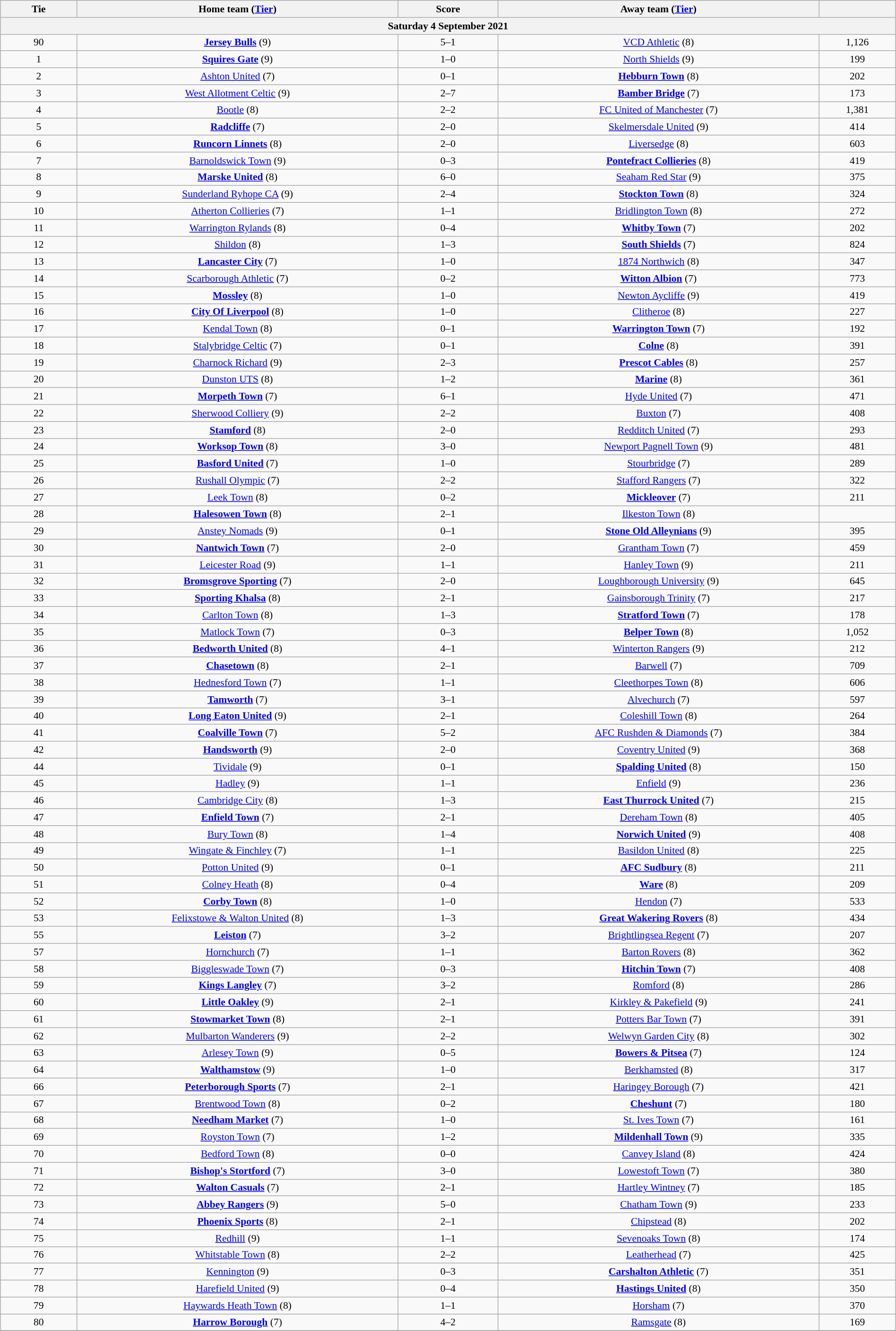<table class="wikitable" style="text-align:center; font-size:90%; width:100%">
<tr>
<th scope="col" style="width:  8.43%;">Tie</th>
<th scope="col" style="width: 35.29%;">Home team (<a href='#'>Tier</a>)</th>
<th scope="col" style="width: 11.00%;">Score</th>
<th scope="col" style="width: 35.29%;">Away team (<a href='#'>Tier</a>)</th>
<th scope="col" style="width:  8.43%;"></th>
</tr>
<tr>
<th colspan="5"><strong>Saturday 4 September 2021</strong></th>
</tr>
<tr>
<td>90</td>
<td><strong><a href='#'>Jersey Bulls</a></strong> (9)</td>
<td>5–1</td>
<td><a href='#'>VCD Athletic</a> (8)</td>
<td>1,126</td>
</tr>
<tr>
<td>1</td>
<td><strong><a href='#'>Squires Gate</a></strong> (9)</td>
<td>1–0</td>
<td><a href='#'>North Shields</a> (9)</td>
<td>199</td>
</tr>
<tr>
<td>2</td>
<td><a href='#'>Ashton United</a> (7)</td>
<td>0–1</td>
<td><strong><a href='#'>Hebburn Town</a></strong> (8)</td>
<td>202</td>
</tr>
<tr>
<td>3</td>
<td><a href='#'>West Allotment Celtic</a> (9)</td>
<td>2–7</td>
<td><strong><a href='#'>Bamber Bridge</a></strong> (7)</td>
<td>173</td>
</tr>
<tr>
<td>4</td>
<td><a href='#'>Bootle</a> (8)</td>
<td>2–2</td>
<td><a href='#'>FC United of Manchester</a> (7)</td>
<td>1,381</td>
</tr>
<tr>
<td>5</td>
<td><strong><a href='#'>Radcliffe</a></strong> (7)</td>
<td>2–0</td>
<td><a href='#'>Skelmersdale United</a> (9)</td>
<td>414</td>
</tr>
<tr>
<td>6</td>
<td><strong><a href='#'>Runcorn Linnets</a></strong> (8)</td>
<td>2–0</td>
<td><a href='#'>Liversedge</a> (8)</td>
<td>603</td>
</tr>
<tr>
<td>7</td>
<td><a href='#'>Barnoldswick Town</a> (9)</td>
<td>0–3</td>
<td><strong><a href='#'>Pontefract Collieries</a></strong> (8)</td>
<td>419</td>
</tr>
<tr>
<td>8</td>
<td><strong><a href='#'>Marske United</a></strong> (8)</td>
<td>6–0</td>
<td><a href='#'>Seaham Red Star</a> (9)</td>
<td>375</td>
</tr>
<tr>
<td>9</td>
<td><a href='#'>Sunderland Ryhope CA</a> (9)</td>
<td>2–4</td>
<td><strong><a href='#'>Stockton Town</a></strong> (8)</td>
<td>324</td>
</tr>
<tr>
<td>10</td>
<td><a href='#'>Atherton Collieries</a> (7)</td>
<td>1–1</td>
<td><a href='#'>Bridlington Town</a> (8)</td>
<td>272</td>
</tr>
<tr>
<td>11</td>
<td><a href='#'>Warrington Rylands</a> (8)</td>
<td>0–4</td>
<td><strong><a href='#'>Whitby Town</a></strong> (7)</td>
<td>202</td>
</tr>
<tr>
<td>12</td>
<td><a href='#'>Shildon</a> (8)</td>
<td>1–3</td>
<td><strong><a href='#'>South Shields</a></strong> (7)</td>
<td>824</td>
</tr>
<tr>
<td>13</td>
<td><strong><a href='#'>Lancaster City</a></strong> (7)</td>
<td>1–0</td>
<td><a href='#'>1874 Northwich</a> (8)</td>
<td>347</td>
</tr>
<tr>
<td>14</td>
<td><a href='#'>Scarborough Athletic</a> (7)</td>
<td>0–2</td>
<td><strong><a href='#'>Witton Albion</a></strong> (7)</td>
<td>773</td>
</tr>
<tr>
<td>15</td>
<td><strong><a href='#'>Mossley</a></strong> (8)</td>
<td>1–0</td>
<td><a href='#'>Newton Aycliffe</a> (9)</td>
<td>419</td>
</tr>
<tr>
<td>16</td>
<td><strong><a href='#'>City Of Liverpool</a></strong> (8)</td>
<td>1–0</td>
<td><a href='#'>Clitheroe</a> (8)</td>
<td>227</td>
</tr>
<tr>
<td>17</td>
<td><a href='#'>Kendal Town</a> (8)</td>
<td>0–1</td>
<td><strong><a href='#'>Warrington Town</a></strong> (7)</td>
<td>192</td>
</tr>
<tr>
<td>18</td>
<td><a href='#'>Stalybridge Celtic</a> (7)</td>
<td>0–1</td>
<td><strong><a href='#'>Colne</a></strong> (8)</td>
<td>391</td>
</tr>
<tr>
<td>19</td>
<td><a href='#'>Charnock Richard</a> (9)</td>
<td>2–3</td>
<td><strong><a href='#'>Prescot Cables</a></strong> (8)</td>
<td>257</td>
</tr>
<tr>
<td>20</td>
<td><a href='#'>Dunston UTS</a> (8)</td>
<td>1–2</td>
<td><strong><a href='#'>Marine</a></strong> (8)</td>
<td>361</td>
</tr>
<tr>
<td>21</td>
<td><strong><a href='#'>Morpeth Town</a></strong> (7)</td>
<td>6–1</td>
<td><a href='#'>Hyde United</a> (7)</td>
<td>471</td>
</tr>
<tr>
<td>22</td>
<td><a href='#'>Sherwood Colliery</a> (9)</td>
<td>2–2</td>
<td><a href='#'>Buxton</a> (7)</td>
<td>408</td>
</tr>
<tr>
<td>23</td>
<td><strong><a href='#'>Stamford</a></strong> (8)</td>
<td>2–0</td>
<td><a href='#'>Redditch United</a> (7)</td>
<td>293</td>
</tr>
<tr>
<td>24</td>
<td><strong><a href='#'>Worksop Town</a></strong> (8)</td>
<td>3–0</td>
<td><a href='#'>Newport Pagnell Town</a> (9)</td>
<td>481</td>
</tr>
<tr>
<td>25</td>
<td><strong><a href='#'>Basford United</a></strong> (7)</td>
<td>1–0</td>
<td><a href='#'>Stourbridge</a> (7)</td>
<td>289</td>
</tr>
<tr>
<td>26</td>
<td><a href='#'>Rushall Olympic</a> (7)</td>
<td>2–2</td>
<td><a href='#'>Stafford Rangers</a> (7)</td>
<td>322</td>
</tr>
<tr>
<td>27</td>
<td><a href='#'>Leek Town</a> (8)</td>
<td>0–2</td>
<td><strong><a href='#'>Mickleover</a></strong> (7)</td>
<td>211</td>
</tr>
<tr>
<td>28</td>
<td><strong><a href='#'>Halesowen Town</a></strong> (8)</td>
<td>2–1</td>
<td><a href='#'>Ilkeston Town</a> (8)</td>
<td></td>
</tr>
<tr>
<td>29</td>
<td><a href='#'>Anstey Nomads</a> (9)</td>
<td>0–1</td>
<td><strong><a href='#'>Stone Old Alleynians</a></strong> (9)</td>
<td>395</td>
</tr>
<tr>
<td>30</td>
<td><strong><a href='#'>Nantwich Town</a></strong> (7)</td>
<td>2–0</td>
<td><a href='#'>Grantham Town</a> (7)</td>
<td>459</td>
</tr>
<tr>
<td>31</td>
<td><a href='#'>Leicester Road</a> (9)</td>
<td>1–1</td>
<td><a href='#'>Hanley Town</a> (9)</td>
<td>211</td>
</tr>
<tr>
<td>32</td>
<td><strong><a href='#'>Bromsgrove Sporting</a></strong> (7)</td>
<td>2–0</td>
<td><a href='#'>Loughborough University</a> (9)</td>
<td>645</td>
</tr>
<tr>
<td>33</td>
<td><strong><a href='#'>Sporting Khalsa</a></strong> (8)</td>
<td>2–1</td>
<td><a href='#'>Gainsborough Trinity</a> (7)</td>
<td>217</td>
</tr>
<tr>
<td>34</td>
<td><a href='#'>Carlton Town</a> (8)</td>
<td>1–3</td>
<td><strong><a href='#'>Stratford Town</a></strong> (7)</td>
<td>178</td>
</tr>
<tr>
<td>35</td>
<td><a href='#'>Matlock Town</a> (7)</td>
<td>0–3</td>
<td><strong><a href='#'>Belper Town</a></strong> (8)</td>
<td>1,052</td>
</tr>
<tr>
<td>36</td>
<td><strong><a href='#'>Bedworth United</a></strong> (8)</td>
<td>4–1</td>
<td><a href='#'>Winterton Rangers</a> (9)</td>
<td>212</td>
</tr>
<tr>
<td>37</td>
<td><strong><a href='#'>Chasetown</a></strong> (8)</td>
<td>2–1</td>
<td><a href='#'>Barwell</a>  (7)</td>
<td>709</td>
</tr>
<tr>
<td>38</td>
<td><a href='#'>Hednesford Town</a> (7)</td>
<td>1–1</td>
<td><a href='#'>Cleethorpes Town</a> (8)</td>
<td>606</td>
</tr>
<tr>
<td>39</td>
<td><strong><a href='#'>Tamworth</a></strong> (7)</td>
<td>3–1</td>
<td><a href='#'>Alvechurch</a> (7)</td>
<td>597</td>
</tr>
<tr>
<td>40</td>
<td><strong><a href='#'>Long Eaton United</a></strong> (9)</td>
<td>2–1</td>
<td><a href='#'>Coleshill Town</a> (8)</td>
<td>264</td>
</tr>
<tr>
<td>41</td>
<td><strong><a href='#'>Coalville Town</a></strong> (7)</td>
<td>5–2</td>
<td><a href='#'>AFC Rushden & Diamonds</a> (7)</td>
<td>384</td>
</tr>
<tr>
<td>42</td>
<td><strong><a href='#'>Handsworth</a></strong> (9)</td>
<td>2–0</td>
<td><a href='#'>Coventry United</a> (9)</td>
<td>368</td>
</tr>
<tr>
<td>44</td>
<td><a href='#'>Tividale</a> (9)</td>
<td>0–1</td>
<td><strong><a href='#'>Spalding United</a></strong> (8)</td>
<td>150</td>
</tr>
<tr>
<td>45</td>
<td><a href='#'>Hadley</a> (9)</td>
<td>1–1</td>
<td><a href='#'>Enfield</a> (9)</td>
<td>236</td>
</tr>
<tr>
<td>46</td>
<td><a href='#'>Cambridge City</a> (8)</td>
<td>1–3</td>
<td><strong><a href='#'>East Thurrock United</a></strong> (7)</td>
<td>215</td>
</tr>
<tr>
<td>47</td>
<td><strong><a href='#'>Enfield Town</a></strong> (7)</td>
<td>2–1</td>
<td><a href='#'>Dereham Town</a> (8)</td>
<td>405</td>
</tr>
<tr>
<td>48</td>
<td><a href='#'>Bury Town</a> (8)</td>
<td>1–4</td>
<td><strong><a href='#'>Norwich United</a></strong> (9)</td>
<td>408</td>
</tr>
<tr>
<td>49</td>
<td><a href='#'>Wingate & Finchley</a> (7)</td>
<td>1–1</td>
<td><a href='#'>Basildon United</a> (8)</td>
<td>225</td>
</tr>
<tr>
<td>50</td>
<td><a href='#'>Potton United</a> (9)</td>
<td>0–1</td>
<td><strong><a href='#'>AFC Sudbury</a></strong> (8)</td>
<td>211</td>
</tr>
<tr>
<td>51</td>
<td><a href='#'>Colney Heath</a> (8)</td>
<td>0–4</td>
<td><strong><a href='#'>Ware</a></strong> (8)</td>
<td>209</td>
</tr>
<tr>
<td>52</td>
<td><strong><a href='#'>Corby Town</a></strong> (8)</td>
<td>1–0</td>
<td><a href='#'>Hendon</a> (7)</td>
<td>533</td>
</tr>
<tr>
<td>53</td>
<td><a href='#'>Felixstowe & Walton United</a> (8)</td>
<td>1–3</td>
<td><strong><a href='#'>Great Wakering Rovers</a></strong> (8)</td>
<td>434</td>
</tr>
<tr>
<td>55</td>
<td><strong><a href='#'>Leiston</a></strong> (7)</td>
<td>3–2</td>
<td><a href='#'>Brightlingsea Regent</a> (7)</td>
<td>207</td>
</tr>
<tr>
<td>57</td>
<td><a href='#'>Hornchurch</a> (7)</td>
<td>1–1</td>
<td><a href='#'>Barton Rovers</a> (8)</td>
<td>362</td>
</tr>
<tr>
<td>58</td>
<td><a href='#'>Biggleswade Town</a>  (7)</td>
<td>0–3</td>
<td><strong><a href='#'>Hitchin Town</a></strong> (7)</td>
<td>408</td>
</tr>
<tr>
<td>59</td>
<td><strong><a href='#'>Kings Langley</a></strong> (7)</td>
<td>3–2</td>
<td><a href='#'>Romford</a> (8)</td>
<td>286</td>
</tr>
<tr>
<td>60</td>
<td><strong><a href='#'>Little Oakley</a></strong> (9)</td>
<td>2–1</td>
<td><a href='#'>Kirkley & Pakefield</a> (9)</td>
<td>241</td>
</tr>
<tr>
<td>61</td>
<td><strong><a href='#'>Stowmarket Town</a></strong> (8)</td>
<td>2–1</td>
<td><a href='#'>Potters Bar Town</a> (7)</td>
<td>391</td>
</tr>
<tr>
<td>62</td>
<td><a href='#'>Mulbarton Wanderers</a> (9)</td>
<td>2–2</td>
<td><a href='#'>Welwyn Garden City</a> (8)</td>
<td>302</td>
</tr>
<tr>
<td>63</td>
<td><a href='#'>Arlesey Town</a> (9)</td>
<td>0–5</td>
<td><strong><a href='#'>Bowers & Pitsea</a></strong> (7)</td>
<td>124</td>
</tr>
<tr>
<td>64</td>
<td><strong><a href='#'>Walthamstow</a></strong> (9)</td>
<td>1–0</td>
<td><a href='#'>Berkhamsted</a> (8)</td>
<td>317</td>
</tr>
<tr>
<td>66</td>
<td><strong><a href='#'>Peterborough Sports</a></strong> (7)</td>
<td>2–1</td>
<td><a href='#'>Haringey Borough</a> (7)</td>
<td>421</td>
</tr>
<tr>
<td>67</td>
<td><a href='#'>Brentwood Town</a> (8)</td>
<td>0–2</td>
<td><strong><a href='#'>Cheshunt</a></strong> (7)</td>
<td>180</td>
</tr>
<tr>
<td>68</td>
<td><strong><a href='#'>Needham Market</a></strong> (7)</td>
<td>1–0</td>
<td><a href='#'>St. Ives Town</a> (7)</td>
<td>161</td>
</tr>
<tr>
<td>69</td>
<td><a href='#'>Royston Town</a> (7)</td>
<td>1–2</td>
<td><strong><a href='#'>Mildenhall Town</a></strong> (9)</td>
<td>335</td>
</tr>
<tr>
<td>70</td>
<td><a href='#'>Bedford Town</a> (8)</td>
<td>0–0</td>
<td><a href='#'>Canvey Island</a> (8)</td>
<td>424</td>
</tr>
<tr>
<td>71</td>
<td><strong><a href='#'>Bishop's Stortford</a></strong> (7)</td>
<td>3–0</td>
<td><a href='#'>Lowestoft Town</a> (7)</td>
<td>380</td>
</tr>
<tr>
<td>72</td>
<td><strong><a href='#'>Walton Casuals</a></strong> (7)</td>
<td>2–1</td>
<td><a href='#'>Hartley Wintney</a> (7)</td>
<td>185</td>
</tr>
<tr>
<td>73</td>
<td><strong><a href='#'>Abbey Rangers</a></strong> (9)</td>
<td>5–0</td>
<td><a href='#'>Chatham Town</a> (9)</td>
<td>233</td>
</tr>
<tr>
<td>74</td>
<td><strong><a href='#'>Phoenix Sports</a></strong> (8)</td>
<td>2–1</td>
<td><a href='#'>Chipstead</a> (8)</td>
<td>202</td>
</tr>
<tr>
<td>75</td>
<td><a href='#'>Redhill</a> (9)</td>
<td>1–1</td>
<td><a href='#'>Sevenoaks Town</a> (8)</td>
<td>174</td>
</tr>
<tr>
<td>76</td>
<td><a href='#'>Whitstable Town</a> (8)</td>
<td>2–2</td>
<td><a href='#'>Leatherhead</a> (7)</td>
<td>425</td>
</tr>
<tr>
<td>77</td>
<td><a href='#'>Kennington</a> (9)</td>
<td>0–3</td>
<td><strong><a href='#'>Carshalton Athletic</a></strong> (7)</td>
<td>351</td>
</tr>
<tr>
<td>78</td>
<td><a href='#'>Harefield United</a> (9)</td>
<td>0–4</td>
<td><strong><a href='#'>Hastings United</a></strong> (8)</td>
<td>350</td>
</tr>
<tr>
<td>79</td>
<td><a href='#'>Haywards Heath Town</a> (8)</td>
<td>1–1</td>
<td><a href='#'>Horsham</a> (7)</td>
<td>370</td>
</tr>
<tr>
<td>80</td>
<td><strong><a href='#'>Harrow Borough</a></strong> (7)</td>
<td>4–2</td>
<td><a href='#'>Ramsgate</a> (8)</td>
<td>169</td>
</tr>
<tr>
</tr>
</table>
